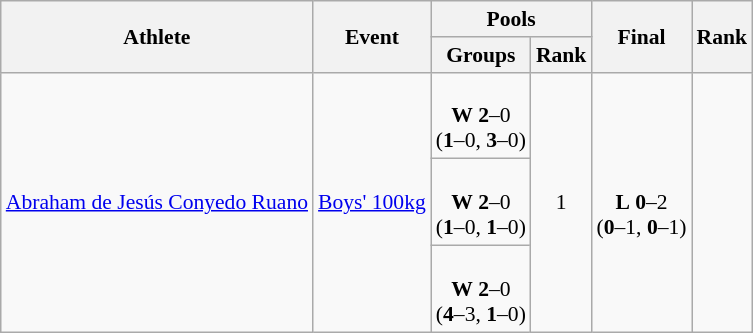<table class="wikitable" style="text-align:left; font-size:90%">
<tr>
<th rowspan="2">Athlete</th>
<th rowspan="2">Event</th>
<th colspan="2">Pools</th>
<th rowspan="2">Final</th>
<th rowspan="2">Rank</th>
</tr>
<tr>
<th>Groups</th>
<th>Rank</th>
</tr>
<tr>
<td rowspan="3"><a href='#'>Abraham de Jesús Conyedo Ruano</a></td>
<td rowspan="3"><a href='#'>Boys' 100kg</a></td>
<td align=center><br><strong>W</strong> <strong>2</strong>–0<br>(<strong>1</strong>–0, <strong>3</strong>–0)</td>
<td rowspan="3" align=center>1</td>
<td align=center rowspan=3><br><strong>L</strong> <strong>0</strong>–2<br>(<strong>0</strong>–1, <strong>0</strong>–1)</td>
<td rowspan="3" align="center"></td>
</tr>
<tr>
<td align=center><br><strong>W</strong> <strong>2</strong>–0<br>(<strong>1</strong>–0, <strong>1</strong>–0)</td>
</tr>
<tr>
<td align=center><br><strong>W</strong> <strong>2</strong>–0<br>(<strong>4</strong>–3, <strong>1</strong>–0)</td>
</tr>
</table>
